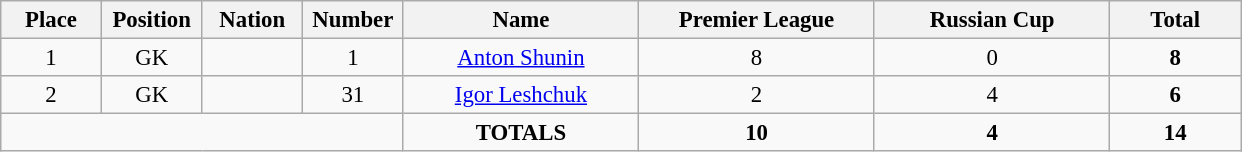<table class="wikitable" style="font-size: 95%; text-align: center;">
<tr>
<th width=60>Place</th>
<th width=60>Position</th>
<th width=60>Nation</th>
<th width=60>Number</th>
<th width=150>Name</th>
<th width=150>Premier League</th>
<th width=150>Russian Cup</th>
<th width=80><strong>Total</strong></th>
</tr>
<tr>
<td>1</td>
<td>GK</td>
<td></td>
<td>1</td>
<td><a href='#'>Anton Shunin</a></td>
<td>8</td>
<td>0</td>
<td><strong>8</strong></td>
</tr>
<tr>
<td>2</td>
<td>GK</td>
<td></td>
<td>31</td>
<td><a href='#'>Igor Leshchuk</a></td>
<td>2</td>
<td>4</td>
<td><strong>6</strong></td>
</tr>
<tr>
<td colspan="4"></td>
<td><strong>TOTALS</strong></td>
<td><strong>10</strong></td>
<td><strong>4</strong></td>
<td><strong>14</strong></td>
</tr>
</table>
